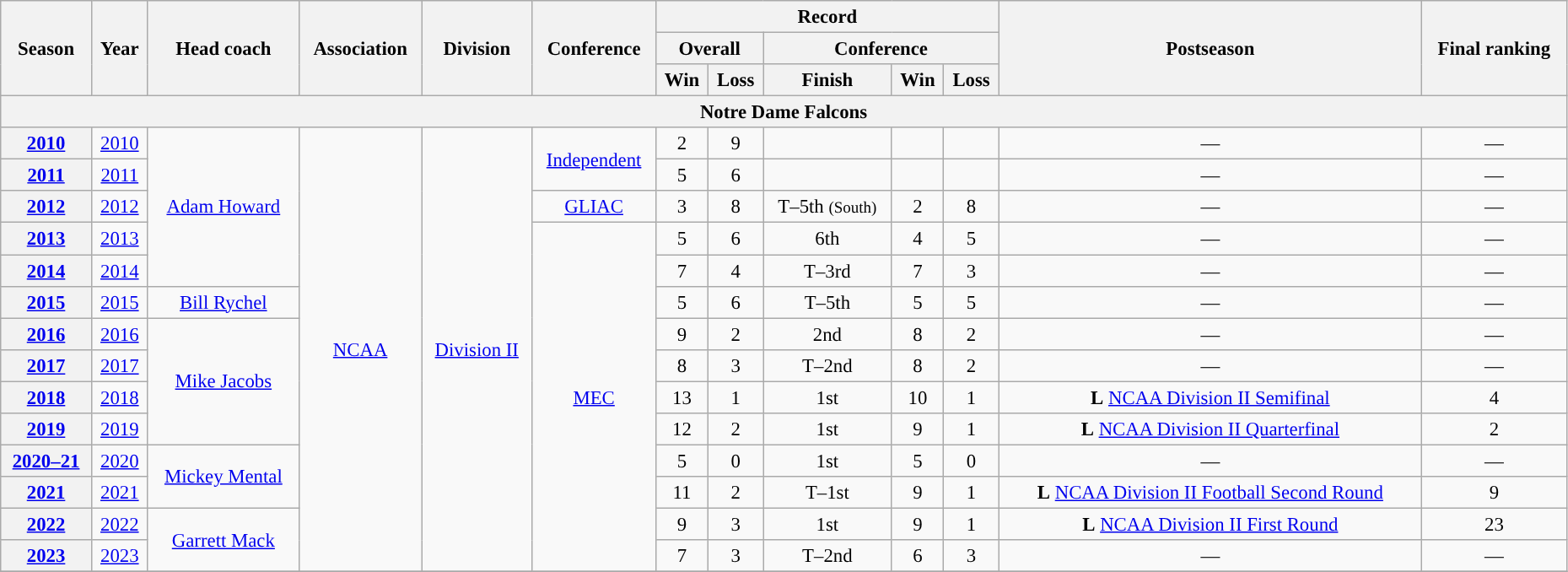<table class="wikitable" style="font-size: 95%; width:98%;text-align:center;">
<tr>
<th rowspan="3">Season</th>
<th rowspan="3">Year</th>
<th rowspan="3">Head coach</th>
<th rowspan="3">Association</th>
<th rowspan="3">Division</th>
<th rowspan="3">Conference</th>
<th colspan="5">Record</th>
<th rowspan="3">Postseason</th>
<th rowspan="3">Final ranking</th>
</tr>
<tr>
<th colspan="2">Overall</th>
<th colspan="3">Conference</th>
</tr>
<tr>
<th>Win</th>
<th>Loss</th>
<th>Finish</th>
<th>Win</th>
<th>Loss</th>
</tr>
<tr>
<th colspan="15">Notre Dame Falcons</th>
</tr>
<tr>
<th><a href='#'>2010</a></th>
<td><a href='#'>2010</a></td>
<td rowspan="5"><a href='#'>Adam Howard</a></td>
<td rowspan="14"><a href='#'>NCAA</a></td>
<td rowspan="14"><a href='#'>Division II</a></td>
<td rowspan="2"><a href='#'>Independent</a></td>
<td>2</td>
<td>9</td>
<td></td>
<td></td>
<td></td>
<td>—</td>
<td>—</td>
</tr>
<tr>
<th><a href='#'>2011</a></th>
<td><a href='#'>2011</a></td>
<td>5</td>
<td>6</td>
<td></td>
<td></td>
<td></td>
<td>—</td>
<td>—</td>
</tr>
<tr>
<th><a href='#'>2012</a></th>
<td><a href='#'>2012</a></td>
<td><a href='#'>GLIAC</a></td>
<td>3</td>
<td>8</td>
<td>T–5th <small>(South)</small></td>
<td>2</td>
<td>8</td>
<td>—</td>
<td>—</td>
</tr>
<tr>
<th><a href='#'>2013</a></th>
<td><a href='#'>2013</a></td>
<td rowspan="11"><a href='#'>MEC</a></td>
<td>5</td>
<td>6</td>
<td>6th</td>
<td>4</td>
<td>5</td>
<td>—</td>
<td>—</td>
</tr>
<tr>
<th><a href='#'>2014</a></th>
<td><a href='#'>2014</a></td>
<td>7</td>
<td>4</td>
<td>T–3rd</td>
<td>7</td>
<td>3</td>
<td>—</td>
<td>—</td>
</tr>
<tr>
<th><a href='#'>2015</a></th>
<td><a href='#'>2015</a></td>
<td><a href='#'>Bill Rychel</a></td>
<td>5</td>
<td>6</td>
<td>T–5th</td>
<td>5</td>
<td>5</td>
<td>—</td>
<td>—</td>
</tr>
<tr>
<th><a href='#'>2016</a></th>
<td><a href='#'>2016</a></td>
<td rowspan="4"><a href='#'>Mike Jacobs</a></td>
<td>9</td>
<td>2</td>
<td>2nd</td>
<td>8</td>
<td>2</td>
<td>—</td>
<td>—</td>
</tr>
<tr>
<th><a href='#'>2017</a></th>
<td><a href='#'>2017</a></td>
<td>8</td>
<td>3</td>
<td>T–2nd</td>
<td>8</td>
<td>2</td>
<td>—</td>
<td>—</td>
</tr>
<tr>
<th><a href='#'>2018</a></th>
<td><a href='#'>2018</a></td>
<td>13</td>
<td>1</td>
<td>1st</td>
<td>10</td>
<td>1</td>
<td><strong>L</strong> <a href='#'>NCAA Division II Semifinal</a></td>
<td>4</td>
</tr>
<tr>
<th><a href='#'>2019</a></th>
<td><a href='#'>2019</a></td>
<td>12</td>
<td>2</td>
<td>1st</td>
<td>9</td>
<td>1</td>
<td><strong>L</strong> <a href='#'>NCAA Division II Quarterfinal</a></td>
<td>2</td>
</tr>
<tr>
<th><a href='#'>2020–21</a></th>
<td><a href='#'>2020</a></td>
<td rowspan="2"><a href='#'>Mickey Mental</a></td>
<td>5</td>
<td>0</td>
<td>1st</td>
<td>5</td>
<td>0</td>
<td>—</td>
<td>—</td>
</tr>
<tr>
<th><a href='#'>2021</a></th>
<td><a href='#'>2021</a></td>
<td>11</td>
<td>2</td>
<td>T–1st</td>
<td>9</td>
<td>1</td>
<td><strong>L</strong> <a href='#'>NCAA Division II Football Second Round</a></td>
<td>9</td>
</tr>
<tr>
<th><a href='#'>2022</a></th>
<td><a href='#'>2022</a></td>
<td rowspan="2"><a href='#'>Garrett Mack</a></td>
<td>9</td>
<td>3</td>
<td>1st</td>
<td>9</td>
<td>1</td>
<td><strong>L</strong> <a href='#'>NCAA Division II First Round</a></td>
<td>23</td>
</tr>
<tr>
<th><a href='#'>2023</a></th>
<td><a href='#'>2023</a></td>
<td>7</td>
<td>3</td>
<td>T–2nd</td>
<td>6</td>
<td>3</td>
<td>—</td>
<td>—</td>
</tr>
<tr>
</tr>
</table>
